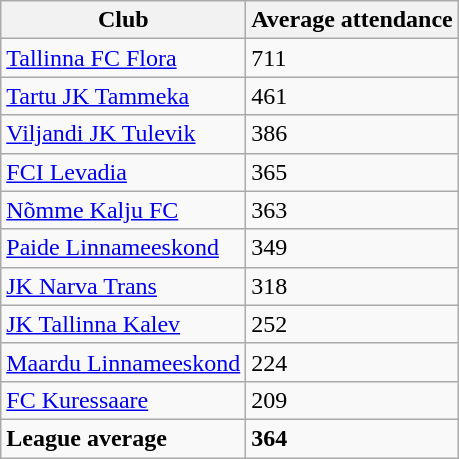<table class="wikitable sortable">
<tr>
<th>Club</th>
<th>Average attendance</th>
</tr>
<tr>
<td><a href='#'>Tallinna FC Flora</a></td>
<td>711</td>
</tr>
<tr>
<td><a href='#'>Tartu JK Tammeka</a></td>
<td>461</td>
</tr>
<tr>
<td><a href='#'>Viljandi JK Tulevik</a></td>
<td>386</td>
</tr>
<tr>
<td><a href='#'>FCI Levadia</a></td>
<td>365</td>
</tr>
<tr>
<td><a href='#'>Nõmme Kalju FC</a></td>
<td>363</td>
</tr>
<tr>
<td><a href='#'>Paide Linnameeskond</a></td>
<td>349</td>
</tr>
<tr>
<td><a href='#'>JK Narva Trans</a></td>
<td>318</td>
</tr>
<tr>
<td><a href='#'>JK Tallinna Kalev</a></td>
<td>252</td>
</tr>
<tr>
<td><a href='#'>Maardu Linnameeskond</a></td>
<td>224</td>
</tr>
<tr>
<td><a href='#'>FC Kuressaare</a></td>
<td>209</td>
</tr>
<tr>
<td><strong>League average</strong></td>
<td><strong>364</strong></td>
</tr>
</table>
